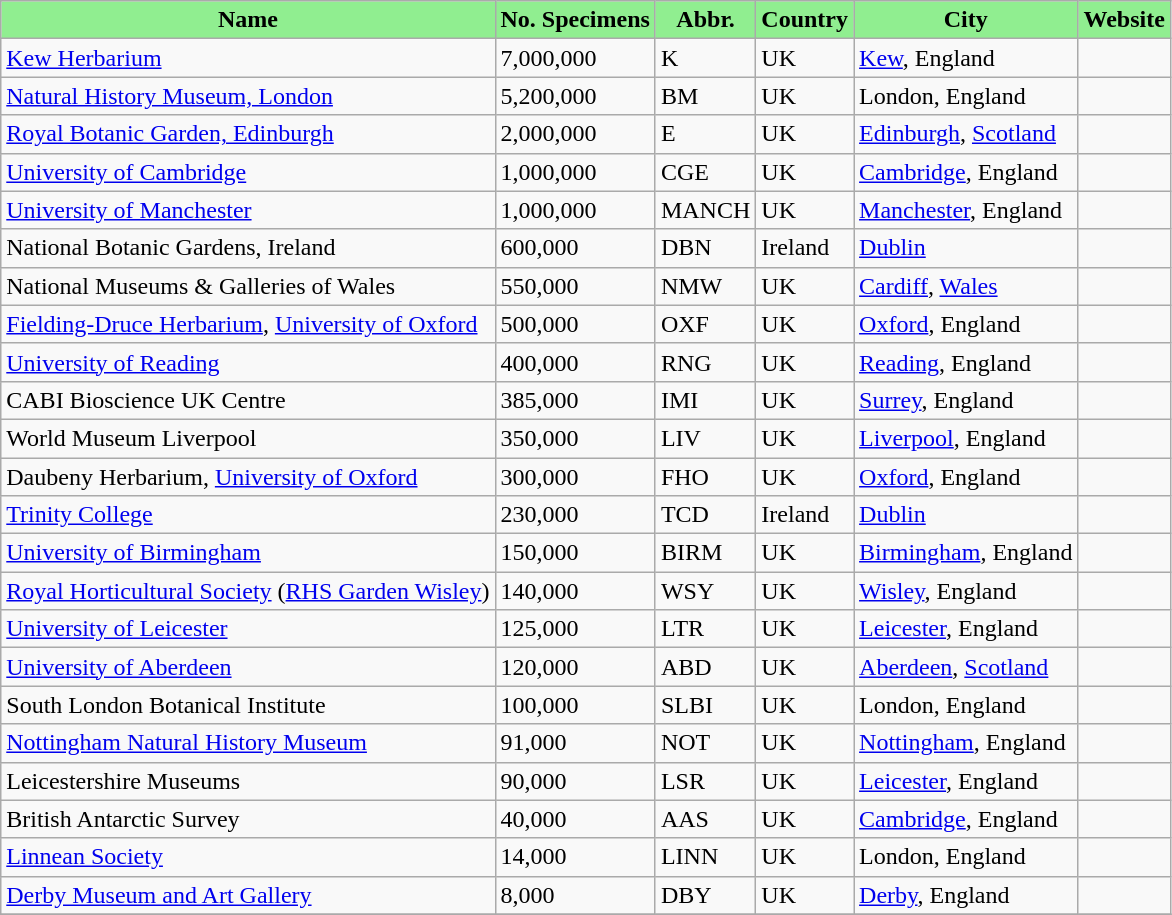<table class="wikitable sortable" align="left" style="margin-left:1em">
<tr>
<th style="background:lightgreen" align="center">Name</th>
<th style="background:lightgreen" align="center">No. Specimens</th>
<th style="background:lightgreen" align="center">Abbr.</th>
<th style="background:lightgreen" align="center">Country</th>
<th style="background:lightgreen" align="center">City</th>
<th style="background:lightgreen" align="center">Website</th>
</tr>
<tr>
<td><a href='#'>Kew Herbarium</a></td>
<td>7,000,000</td>
<td>K</td>
<td>UK</td>
<td><a href='#'>Kew</a>, England</td>
<td></td>
</tr>
<tr>
<td><a href='#'>Natural History Museum, London</a></td>
<td>5,200,000</td>
<td>BM</td>
<td>UK</td>
<td>London, England</td>
<td></td>
</tr>
<tr>
<td><a href='#'>Royal Botanic Garden, Edinburgh</a></td>
<td>2,000,000</td>
<td>E</td>
<td>UK</td>
<td><a href='#'>Edinburgh</a>, <a href='#'>Scotland</a></td>
<td></td>
</tr>
<tr>
<td><a href='#'>University of Cambridge</a></td>
<td>1,000,000</td>
<td>CGE</td>
<td>UK</td>
<td><a href='#'>Cambridge</a>, England</td>
<td></td>
</tr>
<tr>
<td><a href='#'>University of Manchester</a></td>
<td>1,000,000</td>
<td>MANCH</td>
<td>UK</td>
<td><a href='#'>Manchester</a>, England</td>
<td></td>
</tr>
<tr>
<td>National Botanic Gardens, Ireland</td>
<td>600,000</td>
<td>DBN</td>
<td>Ireland</td>
<td><a href='#'>Dublin</a></td>
<td></td>
</tr>
<tr>
<td>National Museums & Galleries of Wales</td>
<td>550,000</td>
<td>NMW</td>
<td>UK</td>
<td><a href='#'>Cardiff</a>, <a href='#'>Wales</a></td>
<td></td>
</tr>
<tr>
<td><a href='#'>Fielding-Druce Herbarium</a>, <a href='#'>University of Oxford</a></td>
<td>500,000</td>
<td>OXF</td>
<td>UK</td>
<td><a href='#'>Oxford</a>, England</td>
<td></td>
</tr>
<tr>
<td><a href='#'>University of Reading</a></td>
<td>400,000</td>
<td>RNG</td>
<td>UK</td>
<td><a href='#'>Reading</a>, England</td>
<td></td>
</tr>
<tr>
<td>CABI Bioscience UK Centre</td>
<td>385,000</td>
<td>IMI</td>
<td>UK</td>
<td><a href='#'>Surrey</a>, England</td>
<td></td>
</tr>
<tr>
<td>World Museum Liverpool</td>
<td>350,000</td>
<td>LIV</td>
<td>UK</td>
<td><a href='#'>Liverpool</a>, England</td>
<td></td>
</tr>
<tr>
<td>Daubeny Herbarium, <a href='#'>University of Oxford</a></td>
<td>300,000</td>
<td>FHO</td>
<td>UK</td>
<td><a href='#'>Oxford</a>, England</td>
<td></td>
</tr>
<tr>
<td><a href='#'>Trinity College</a></td>
<td>230,000</td>
<td>TCD</td>
<td>Ireland</td>
<td><a href='#'>Dublin</a></td>
<td></td>
</tr>
<tr>
<td><a href='#'>University of Birmingham</a></td>
<td>150,000</td>
<td>BIRM</td>
<td>UK</td>
<td><a href='#'>Birmingham</a>, England</td>
<td></td>
</tr>
<tr>
<td><a href='#'>Royal Horticultural Society</a> (<a href='#'>RHS Garden Wisley</a>)</td>
<td>140,000</td>
<td>WSY</td>
<td>UK</td>
<td><a href='#'>Wisley</a>, England</td>
<td></td>
</tr>
<tr>
<td><a href='#'>University of Leicester</a></td>
<td>125,000</td>
<td>LTR</td>
<td>UK</td>
<td><a href='#'>Leicester</a>, England</td>
<td></td>
</tr>
<tr>
<td><a href='#'>University of Aberdeen</a></td>
<td>120,000</td>
<td>ABD</td>
<td>UK</td>
<td><a href='#'>Aberdeen</a>, <a href='#'>Scotland</a></td>
<td></td>
</tr>
<tr>
<td>South London Botanical Institute</td>
<td>100,000</td>
<td>SLBI</td>
<td>UK</td>
<td>London, England</td>
<td></td>
</tr>
<tr>
<td><a href='#'>Nottingham Natural History Museum</a></td>
<td>91,000</td>
<td>NOT</td>
<td>UK</td>
<td><a href='#'>Nottingham</a>, England</td>
<td></td>
</tr>
<tr>
<td>Leicestershire Museums</td>
<td>90,000</td>
<td>LSR</td>
<td>UK</td>
<td><a href='#'>Leicester</a>, England</td>
<td></td>
</tr>
<tr>
<td>British Antarctic Survey</td>
<td>40,000</td>
<td>AAS</td>
<td>UK</td>
<td><a href='#'>Cambridge</a>, England</td>
<td></td>
</tr>
<tr>
<td><a href='#'>Linnean Society</a></td>
<td>14,000</td>
<td>LINN</td>
<td>UK</td>
<td>London, England</td>
<td></td>
</tr>
<tr>
<td><a href='#'>Derby Museum and Art Gallery</a></td>
<td>8,000</td>
<td>DBY</td>
<td>UK</td>
<td><a href='#'>Derby</a>, England</td>
<td></td>
</tr>
<tr>
</tr>
</table>
